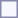<table style="border:1px solid #8888aa; background-color:#f7f8ff; padding:5px; font-size:95%; margin: 0px 12px 12px 0px;">
</table>
